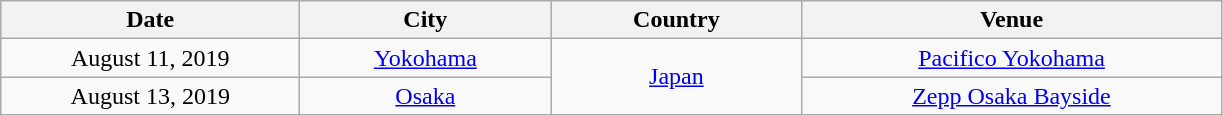<table class="wikitable" style="text-align:center;">
<tr>
<th scope="col" style="width:12em;">Date</th>
<th scope="col" style="width:10em;">City</th>
<th scope="col" style="width:10em;">Country</th>
<th scope="col" style="width:17em;">Venue</th>
</tr>
<tr>
<td>August 11, 2019</td>
<td><a href='#'>Yokohama</a></td>
<td rowspan="2"><a href='#'>Japan</a></td>
<td><a href='#'>Pacifico Yokohama</a></td>
</tr>
<tr>
<td>August 13, 2019</td>
<td><a href='#'>Osaka</a></td>
<td><a href='#'>Zepp Osaka Bayside</a></td>
</tr>
</table>
